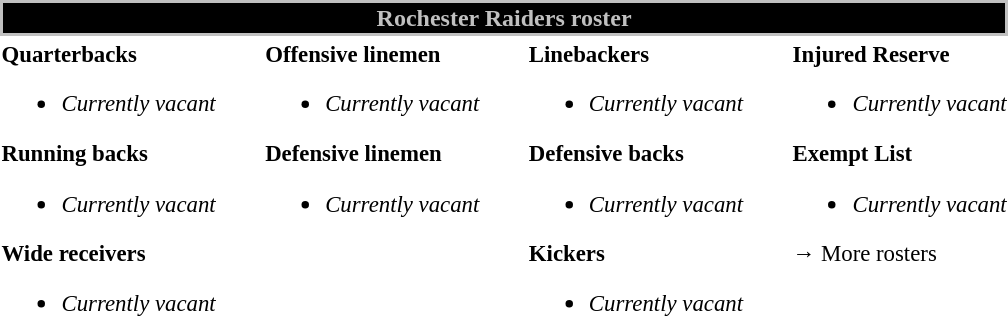<table class="toccolours" style="text-align: left;">
<tr>
<th colspan="7" style="text-align:center; background-color:black; color:silver; border:2px solid silver;">Rochester Raiders roster</th>
</tr>
<tr>
<td style="font-size: 95%;vertical-align:top;"><strong>Quarterbacks</strong><br><ul><li><em>Currently vacant</em></li></ul><strong>Running backs</strong><ul><li><em>Currently vacant</em></li></ul><strong>Wide receivers</strong><ul><li><em>Currently vacant</em></li></ul></td>
<td style="width: 25px;"></td>
<td style="font-size: 95%;vertical-align:top;"><strong>Offensive linemen</strong><br><ul><li><em>Currently vacant</em></li></ul><strong>Defensive linemen</strong><ul><li><em>Currently vacant</em></li></ul></td>
<td style="width: 25px;"></td>
<td style="font-size: 95%;vertical-align:top;"><strong>Linebackers</strong><br><ul><li><em>Currently vacant</em></li></ul><strong>Defensive backs</strong><ul><li><em>Currently vacant</em></li></ul><strong>Kickers</strong><ul><li><em>Currently vacant</em></li></ul></td>
<td style="width: 25px;"></td>
<td style="font-size: 95%;vertical-align:top;"><strong>Injured Reserve</strong><br><ul><li><em>Currently vacant</em></li></ul><strong>Exempt List</strong><ul><li><em>Currently vacant</em></li></ul>
→ More rosters</td>
</tr>
<tr>
</tr>
</table>
